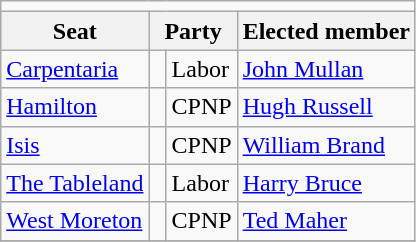<table class="wikitable">
<tr>
<td colspan=4></td>
</tr>
<tr>
<th>Seat</th>
<th colspan=2>Party</th>
<th>Elected member</th>
</tr>
<tr>
<td><a href='#'>Carpentaria</a></td>
<td> </td>
<td>Labor</td>
<td><a href='#'>John Mullan</a></td>
</tr>
<tr>
<td><a href='#'>Hamilton</a></td>
<td> </td>
<td>CPNP</td>
<td><a href='#'>Hugh Russell</a></td>
</tr>
<tr>
<td><a href='#'>Isis</a></td>
<td> </td>
<td>CPNP</td>
<td><a href='#'>William Brand</a></td>
</tr>
<tr>
<td><a href='#'>The Tableland</a></td>
<td> </td>
<td>Labor</td>
<td><a href='#'>Harry Bruce</a></td>
</tr>
<tr>
<td><a href='#'>West Moreton</a></td>
<td> </td>
<td>CPNP</td>
<td><a href='#'>Ted Maher</a></td>
</tr>
<tr>
</tr>
</table>
